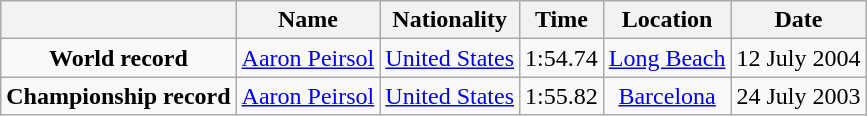<table class=wikitable style=text-align:center>
<tr>
<th></th>
<th>Name</th>
<th>Nationality</th>
<th>Time</th>
<th>Location</th>
<th>Date</th>
</tr>
<tr>
<td><strong>World record</strong></td>
<td><a href='#'>Aaron Peirsol</a></td>
<td> <a href='#'>United States</a></td>
<td align=left>1:54.74</td>
<td><a href='#'>Long Beach</a></td>
<td>12 July 2004</td>
</tr>
<tr>
<td><strong>Championship record</strong></td>
<td><a href='#'>Aaron Peirsol</a></td>
<td> <a href='#'>United States</a></td>
<td align=left>1:55.82</td>
<td><a href='#'>Barcelona</a></td>
<td>24 July 2003</td>
</tr>
</table>
